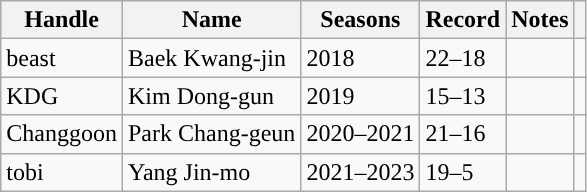<table class="wikitable">
<tr>
<th style="background:#">Handle</th>
<th style="background:#">Name</th>
<th style="background:#">Seasons</th>
<th style="background:#">Record</th>
<th style="background:#">Notes</th>
<th style="background:#"></th>
</tr>
<tr>
<td>beast</td>
<td>Baek Kwang-jin</td>
<td>2018</td>
<td>22–18 </td>
<td></td>
<td></td>
</tr>
<tr>
<td>KDG</td>
<td>Kim Dong-gun</td>
<td>2019</td>
<td>15–13 </td>
<td></td>
<td></td>
</tr>
<tr>
<td>Changgoon</td>
<td>Park Chang-geun</td>
<td>2020–2021</td>
<td>21–16 </td>
<td></td>
<td></td>
</tr>
<tr>
<td>tobi</td>
<td>Yang Jin-mo</td>
<td>2021–2023</td>
<td>19–5 </td>
<td></td>
<td></td>
</tr>
</table>
